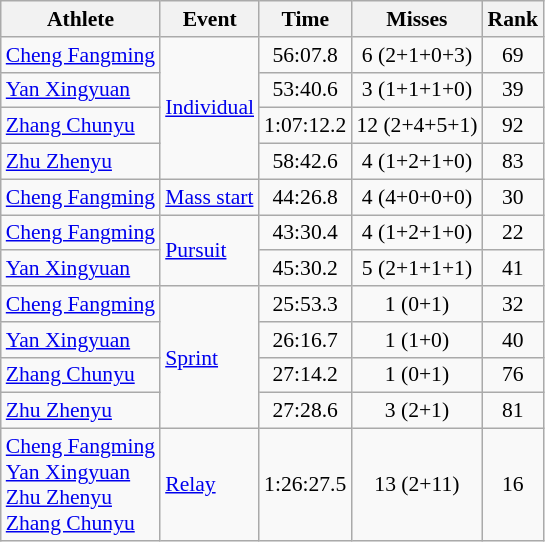<table class="wikitable" style="font-size:90%;text-align:center;">
<tr>
<th>Athlete</th>
<th>Event</th>
<th>Time</th>
<th>Misses</th>
<th>Rank</th>
</tr>
<tr>
<td align=left><a href='#'>Cheng Fangming</a></td>
<td align=left rowspan=4><a href='#'>Individual</a></td>
<td>56:07.8</td>
<td>6 (2+1+0+3)</td>
<td>69</td>
</tr>
<tr>
<td align=left><a href='#'>Yan Xingyuan</a></td>
<td>53:40.6</td>
<td>3 (1+1+1+0)</td>
<td>39</td>
</tr>
<tr>
<td align=left><a href='#'>Zhang Chunyu</a></td>
<td>1:07:12.2</td>
<td>12 (2+4+5+1)</td>
<td>92</td>
</tr>
<tr>
<td align=left><a href='#'>Zhu Zhenyu</a></td>
<td>58:42.6</td>
<td>4 (1+2+1+0)</td>
<td>83</td>
</tr>
<tr>
<td align=left><a href='#'>Cheng Fangming</a></td>
<td align=left><a href='#'>Mass start</a></td>
<td>44:26.8</td>
<td>4 (4+0+0+0)</td>
<td>30</td>
</tr>
<tr>
<td align=left><a href='#'>Cheng Fangming</a></td>
<td align=left rowspan=2><a href='#'>Pursuit</a></td>
<td>43:30.4</td>
<td>4 (1+2+1+0)</td>
<td>22</td>
</tr>
<tr>
<td align=left><a href='#'>Yan Xingyuan</a></td>
<td>45:30.2</td>
<td>5 (2+1+1+1)</td>
<td>41</td>
</tr>
<tr>
<td align=left><a href='#'>Cheng Fangming</a></td>
<td align=left rowspan=4><a href='#'>Sprint</a></td>
<td>25:53.3</td>
<td>1 (0+1)</td>
<td>32</td>
</tr>
<tr>
<td align=left><a href='#'>Yan Xingyuan</a></td>
<td>26:16.7</td>
<td>1 (1+0)</td>
<td>40</td>
</tr>
<tr>
<td align=left><a href='#'>Zhang Chunyu</a></td>
<td>27:14.2</td>
<td>1 (0+1)</td>
<td>76</td>
</tr>
<tr>
<td align=left><a href='#'>Zhu Zhenyu</a></td>
<td>27:28.6</td>
<td>3 (2+1)</td>
<td>81</td>
</tr>
<tr>
<td align=left><a href='#'>Cheng Fangming</a> <br><a href='#'>Yan Xingyuan</a><br><a href='#'>Zhu Zhenyu</a><br><a href='#'>Zhang Chunyu</a></td>
<td align=left><a href='#'>Relay</a></td>
<td>1:26:27.5</td>
<td>13 (2+11)</td>
<td>16</td>
</tr>
</table>
